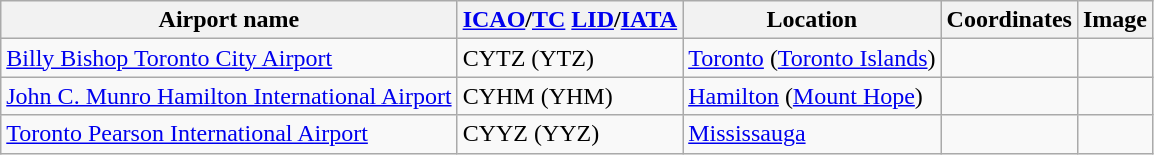<table class="wikitable sortable" style="width:auto;">
<tr>
<th width="*">Airport name</th>
<th width="*"><a href='#'>ICAO</a>/<a href='#'>TC</a> <a href='#'>LID</a>/<a href='#'>IATA</a></th>
<th width="*">Location</th>
<th width="*">Coordinates</th>
<th width="*">Image</th>
</tr>
<tr>
<td><a href='#'>Billy Bishop Toronto City Airport</a></td>
<td>CYTZ (YTZ)</td>
<td><a href='#'>Toronto</a> (<a href='#'>Toronto Islands</a>)</td>
<td></td>
<td></td>
</tr>
<tr>
<td><a href='#'>John C. Munro Hamilton International Airport</a></td>
<td>CYHM (YHM)</td>
<td><a href='#'>Hamilton</a> (<a href='#'>Mount Hope</a>)</td>
<td></td>
<td></td>
</tr>
<tr>
<td><a href='#'>Toronto Pearson International Airport</a></td>
<td>CYYZ (YYZ)</td>
<td><a href='#'>Mississauga</a></td>
<td></td>
<td></td>
</tr>
</table>
